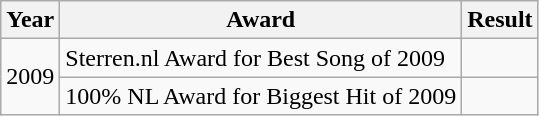<table class="wikitable">
<tr>
<th>Year</th>
<th>Award</th>
<th>Result</th>
</tr>
<tr>
<td rowspan="2">2009</td>
<td>Sterren.nl Award for Best Song of 2009</td>
<td></td>
</tr>
<tr>
<td>100% NL Award for Biggest Hit of 2009</td>
<td></td>
</tr>
</table>
